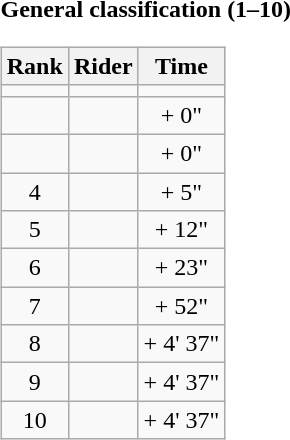<table>
<tr>
<td><strong>General classification (1–10)</strong><br><table class="wikitable">
<tr>
<th scope="col">Rank</th>
<th scope="col">Rider</th>
<th scope="col">Time</th>
</tr>
<tr>
<td style="text-align:center;"></td>
<td></td>
<td style="text-align:center;"></td>
</tr>
<tr>
<td style="text-align:center;"></td>
<td></td>
<td style="text-align:center;">+ 0"</td>
</tr>
<tr>
<td style="text-align:center;"></td>
<td></td>
<td style="text-align:center;">+ 0"</td>
</tr>
<tr>
<td style="text-align:center;">4</td>
<td></td>
<td style="text-align:center;">+ 5"</td>
</tr>
<tr>
<td style="text-align:center;">5</td>
<td></td>
<td style="text-align:center;">+ 12"</td>
</tr>
<tr>
<td style="text-align:center;">6</td>
<td></td>
<td style="text-align:center;">+ 23"</td>
</tr>
<tr>
<td style="text-align:center;">7</td>
<td></td>
<td style="text-align:center;">+ 52"</td>
</tr>
<tr>
<td style="text-align:center;">8</td>
<td></td>
<td style="text-align:center;">+ 4' 37"</td>
</tr>
<tr>
<td style="text-align:center;">9</td>
<td></td>
<td style="text-align:center;">+ 4' 37"</td>
</tr>
<tr>
<td style="text-align:center;">10</td>
<td></td>
<td style="text-align:center;">+ 4' 37"</td>
</tr>
</table>
</td>
</tr>
</table>
